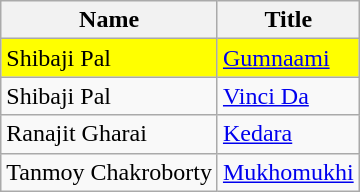<table class="wikitable">
<tr>
<th>Name</th>
<th>Title</th>
</tr>
<tr>
<td style="background:#FFFF00">Shibaji Pal</td>
<td style="background:#FFFF00"><a href='#'>Gumnaami</a></td>
</tr>
<tr>
<td>Shibaji Pal</td>
<td><a href='#'>Vinci Da</a></td>
</tr>
<tr>
<td>Ranajit Gharai</td>
<td><a href='#'>Kedara</a></td>
</tr>
<tr>
<td>Tanmoy Chakroborty</td>
<td><a href='#'>Mukhomukhi</a></td>
</tr>
</table>
